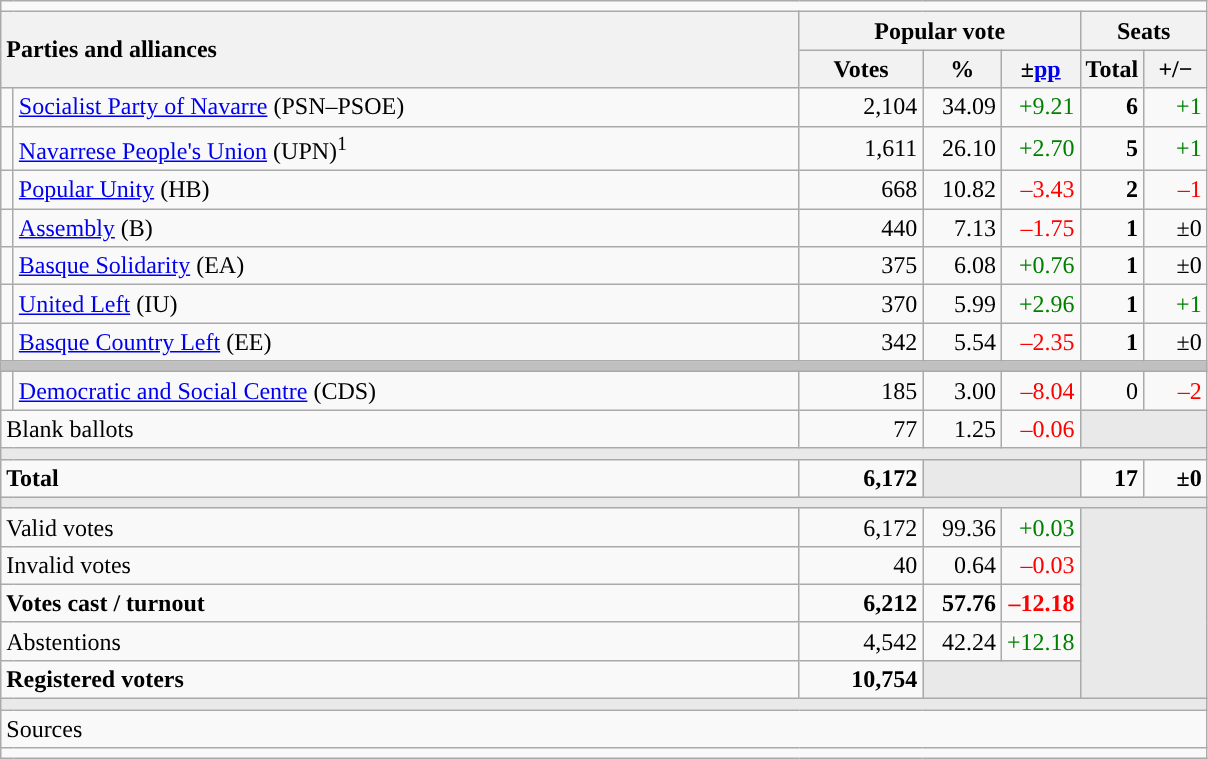<table class="wikitable" style="text-align:right;">
<tr>
<td colspan="7"></td>
</tr>
<tr>
<th style="text-align:left;" rowspan="2" colspan="2" width="525">Parties and alliances</th>
<th colspan="3">Popular vote</th>
<th colspan="2">Seats</th>
</tr>
<tr>
<th width="75">Votes</th>
<th width="45">%</th>
<th width="45">±<a href='#'>pp</a></th>
<th width="35">Total</th>
<th width="35">+/−</th>
</tr>
<tr>
<td width="1" style="color:inherit;background:"></td>
<td align="left"><a href='#'>Socialist Party of Navarre</a> (PSN–PSOE)</td>
<td>2,104</td>
<td>34.09</td>
<td style="color:green;">+9.21</td>
<td><strong>6</strong></td>
<td style="color:green;">+1</td>
</tr>
<tr>
<td style="color:inherit;background:"></td>
<td align="left"><a href='#'>Navarrese People's Union</a> (UPN)<sup>1</sup></td>
<td>1,611</td>
<td>26.10</td>
<td style="color:green;">+2.70</td>
<td><strong>5</strong></td>
<td style="color:green;">+1</td>
</tr>
<tr>
<td style="color:inherit;background:"></td>
<td align="left"><a href='#'>Popular Unity</a> (HB)</td>
<td>668</td>
<td>10.82</td>
<td style="color:red;">–3.43</td>
<td><strong>2</strong></td>
<td style="color:red;">–1</td>
</tr>
<tr>
<td style="color:inherit;background:"></td>
<td align="left"><a href='#'>Assembly</a> (B)</td>
<td>440</td>
<td>7.13</td>
<td style="color:red;">–1.75</td>
<td><strong>1</strong></td>
<td>±0</td>
</tr>
<tr>
<td style="color:inherit;background:"></td>
<td align="left"><a href='#'>Basque Solidarity</a> (EA)</td>
<td>375</td>
<td>6.08</td>
<td style="color:green;">+0.76</td>
<td><strong>1</strong></td>
<td>±0</td>
</tr>
<tr>
<td style="color:inherit;background:"></td>
<td align="left"><a href='#'>United Left</a> (IU)</td>
<td>370</td>
<td>5.99</td>
<td style="color:green;">+2.96</td>
<td><strong>1</strong></td>
<td style="color:green;">+1</td>
</tr>
<tr>
<td style="color:inherit;background:"></td>
<td align="left"><a href='#'>Basque Country Left</a> (EE)</td>
<td>342</td>
<td>5.54</td>
<td style="color:red;">–2.35</td>
<td><strong>1</strong></td>
<td>±0</td>
</tr>
<tr>
<td colspan="7" bgcolor="#C0C0C0"></td>
</tr>
<tr>
<td style="color:inherit;background:"></td>
<td align="left"><a href='#'>Democratic and Social Centre</a> (CDS)</td>
<td>185</td>
<td>3.00</td>
<td style="color:red;">–8.04</td>
<td>0</td>
<td style="color:red;">–2</td>
</tr>
<tr>
<td align="left" colspan="2">Blank ballots</td>
<td>77</td>
<td>1.25</td>
<td style="color:red;">–0.06</td>
<td bgcolor="#E9E9E9" colspan="2"></td>
</tr>
<tr>
<td colspan="7" bgcolor="#E9E9E9"></td>
</tr>
<tr style="font-weight:bold;">
<td align="left" colspan="2">Total</td>
<td>6,172</td>
<td bgcolor="#E9E9E9" colspan="2"></td>
<td>17</td>
<td>±0</td>
</tr>
<tr>
<td colspan="7" bgcolor="#E9E9E9"></td>
</tr>
<tr>
<td align="left" colspan="2">Valid votes</td>
<td>6,172</td>
<td>99.36</td>
<td style="color:green;">+0.03</td>
<td bgcolor="#E9E9E9" colspan="2" rowspan="5"></td>
</tr>
<tr>
<td align="left" colspan="2">Invalid votes</td>
<td>40</td>
<td>0.64</td>
<td style="color:red;">–0.03</td>
</tr>
<tr style="font-weight:bold;">
<td align="left" colspan="2">Votes cast / turnout</td>
<td>6,212</td>
<td>57.76</td>
<td style="color:red;">–12.18</td>
</tr>
<tr>
<td align="left" colspan="2">Abstentions</td>
<td>4,542</td>
<td>42.24</td>
<td style="color:green;">+12.18</td>
</tr>
<tr style="font-weight:bold;">
<td align="left" colspan="2">Registered voters</td>
<td>10,754</td>
<td bgcolor="#E9E9E9" colspan="2"></td>
</tr>
<tr>
<td colspan="7" bgcolor="#E9E9E9"></td>
</tr>
<tr>
<td align="left" colspan="7">Sources</td>
</tr>
<tr>
<td colspan="7" style="text-align:left; max-width:790px;"></td>
</tr>
</table>
